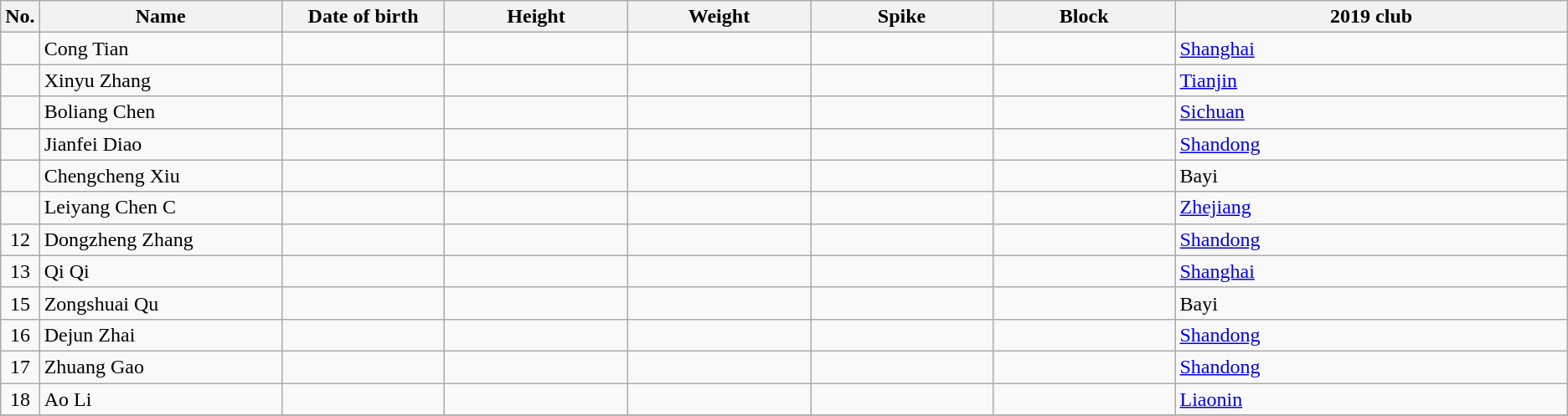<table class="wikitable sortable" style="font-size:100%; text-align:center;">
<tr>
<th>No.</th>
<th style="width:12em">Name</th>
<th style="width:8em">Date of birth</th>
<th style="width:9em">Height</th>
<th style="width:9em">Weight</th>
<th style="width:9em">Spike</th>
<th style="width:9em">Block</th>
<th style="width:20em">2019 club</th>
</tr>
<tr>
<td></td>
<td align=left>Cong Tian</td>
<td align=right></td>
<td></td>
<td></td>
<td></td>
<td></td>
<td align=left> <a href='#'>Shanghai</a></td>
</tr>
<tr>
<td></td>
<td align=left>Xinyu Zhang</td>
<td align=right></td>
<td></td>
<td></td>
<td></td>
<td></td>
<td align=left> <a href='#'>Tianjin</a></td>
</tr>
<tr>
<td></td>
<td align=left>Boliang Chen</td>
<td align=right></td>
<td></td>
<td></td>
<td></td>
<td></td>
<td align=left> <a href='#'>Sichuan</a></td>
</tr>
<tr>
<td></td>
<td align=left>Jianfei Diao</td>
<td align=right></td>
<td></td>
<td></td>
<td></td>
<td></td>
<td align=left> <a href='#'>Shandong</a></td>
</tr>
<tr>
<td></td>
<td align=left>Chengcheng Xiu</td>
<td align=right></td>
<td></td>
<td></td>
<td></td>
<td></td>
<td align=left> Bayi</td>
</tr>
<tr>
<td></td>
<td align=left>Leiyang Chen C</td>
<td align=right></td>
<td></td>
<td></td>
<td></td>
<td></td>
<td align=left> <a href='#'>Zhejiang</a></td>
</tr>
<tr>
<td>12</td>
<td align=left>Dongzheng Zhang</td>
<td align=right></td>
<td></td>
<td></td>
<td></td>
<td></td>
<td align=left> <a href='#'>Shandong</a></td>
</tr>
<tr>
<td>13</td>
<td align=left>Qi Qi</td>
<td align=right></td>
<td></td>
<td></td>
<td></td>
<td></td>
<td align=left> <a href='#'>Shanghai</a></td>
</tr>
<tr>
<td>15</td>
<td align=left>Zongshuai Qu</td>
<td align=right></td>
<td></td>
<td></td>
<td></td>
<td></td>
<td align=left> Bayi</td>
</tr>
<tr>
<td>16</td>
<td align=left>Dejun Zhai</td>
<td align=right></td>
<td></td>
<td></td>
<td></td>
<td></td>
<td align=left> <a href='#'>Shandong</a></td>
</tr>
<tr>
<td>17</td>
<td align=left>Zhuang Gao</td>
<td align=right></td>
<td></td>
<td></td>
<td></td>
<td></td>
<td align=left> <a href='#'>Shandong</a></td>
</tr>
<tr>
<td>18</td>
<td align=left>Ao Li</td>
<td align=right></td>
<td></td>
<td></td>
<td></td>
<td></td>
<td align=left> <a href='#'>Liaonin</a></td>
</tr>
<tr>
</tr>
</table>
